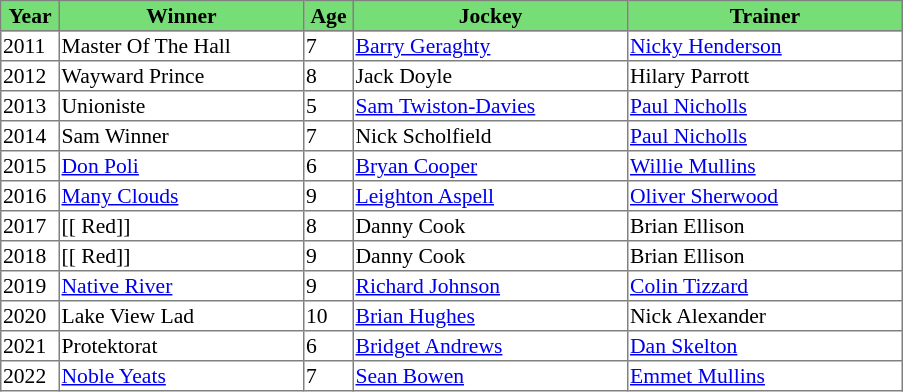<table class = "sortable" | border="1" style="border-collapse: collapse; font-size:90%">
<tr bgcolor="#77dd77" align="center">
<th style="width:36px"><strong>Year</strong></th>
<th style="width:160px"><strong>Winner</strong></th>
<th style="width:30px"><strong>Age</strong></th>
<th style="width:180px"><strong>Jockey</strong></th>
<th style="width:180px"><strong>Trainer</strong></th>
</tr>
<tr>
<td>2011</td>
<td>Master Of The Hall</td>
<td>7</td>
<td><a href='#'>Barry Geraghty</a></td>
<td><a href='#'>Nicky Henderson</a></td>
</tr>
<tr>
<td>2012</td>
<td>Wayward Prince</td>
<td>8</td>
<td>Jack Doyle</td>
<td>Hilary Parrott</td>
</tr>
<tr>
<td>2013</td>
<td>Unioniste</td>
<td>5</td>
<td><a href='#'>Sam Twiston-Davies</a></td>
<td><a href='#'>Paul Nicholls</a></td>
</tr>
<tr>
<td>2014</td>
<td>Sam Winner</td>
<td>7</td>
<td>Nick Scholfield</td>
<td><a href='#'>Paul Nicholls</a></td>
</tr>
<tr>
<td>2015</td>
<td><a href='#'>Don Poli</a></td>
<td>6</td>
<td><a href='#'>Bryan Cooper</a></td>
<td><a href='#'>Willie Mullins</a></td>
</tr>
<tr>
<td>2016</td>
<td><a href='#'>Many Clouds</a></td>
<td>9</td>
<td><a href='#'>Leighton Aspell</a></td>
<td><a href='#'>Oliver Sherwood</a></td>
</tr>
<tr>
<td>2017</td>
<td>[[ Red]]</td>
<td>8</td>
<td>Danny Cook</td>
<td>Brian Ellison</td>
</tr>
<tr>
<td>2018</td>
<td>[[ Red]]</td>
<td>9</td>
<td>Danny Cook</td>
<td>Brian Ellison</td>
</tr>
<tr>
<td>2019</td>
<td><a href='#'>Native River</a></td>
<td>9</td>
<td><a href='#'>Richard Johnson</a></td>
<td><a href='#'>Colin Tizzard</a></td>
</tr>
<tr>
<td>2020</td>
<td>Lake View Lad</td>
<td>10</td>
<td><a href='#'>Brian Hughes</a></td>
<td>Nick Alexander</td>
</tr>
<tr>
<td>2021</td>
<td>Protektorat</td>
<td>6</td>
<td><a href='#'>Bridget Andrews</a></td>
<td><a href='#'>Dan Skelton</a></td>
</tr>
<tr>
<td>2022</td>
<td><a href='#'>Noble Yeats</a></td>
<td>7</td>
<td><a href='#'>Sean Bowen</a></td>
<td><a href='#'>Emmet Mullins</a></td>
</tr>
</table>
